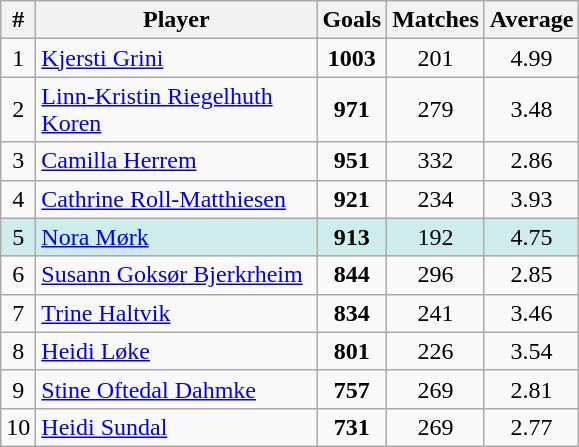<table class="wikitable sortable" style="text-align:center">
<tr>
<th>#</th>
<th width=180px>Player</th>
<th>Goals</th>
<th>Matches</th>
<th>Average</th>
</tr>
<tr>
<td>1</td>
<td align="left"><a href='#'>Kjersti Grini</a></td>
<td><strong>1003</strong></td>
<td>201</td>
<td>4.99</td>
</tr>
<tr>
<td>2</td>
<td align="left"><a href='#'>Linn-Kristin Riegelhuth Koren</a></td>
<td><strong>971</strong></td>
<td>279</td>
<td>3.48</td>
</tr>
<tr>
<td>3</td>
<td align="left"><a href='#'>Camilla Herrem</a></td>
<td><strong>951</strong></td>
<td>332</td>
<td>2.86</td>
</tr>
<tr>
<td>4</td>
<td align="left"><a href='#'>Cathrine Roll-Matthiesen</a></td>
<td><strong>921</strong></td>
<td>234</td>
<td>3.93</td>
</tr>
<tr style="background:#CFECEC">
<td>5</td>
<td align="left"><a href='#'>Nora Mørk</a></td>
<td><strong>913</strong></td>
<td>192</td>
<td>4.75</td>
</tr>
<tr>
<td>6</td>
<td align="left"><a href='#'>Susann Goksør Bjerkrheim</a></td>
<td><strong>844</strong></td>
<td>296</td>
<td>2.85</td>
</tr>
<tr>
<td>7</td>
<td align="left"><a href='#'>Trine Haltvik</a></td>
<td><strong>834</strong></td>
<td>241</td>
<td>3.46</td>
</tr>
<tr>
<td>8</td>
<td align="left"><a href='#'>Heidi Løke</a></td>
<td><strong>801</strong></td>
<td>226</td>
<td>3.54</td>
</tr>
<tr>
<td>9</td>
<td align="left"><a href='#'>Stine Oftedal Dahmke</a></td>
<td><strong>757</strong></td>
<td>269</td>
<td>2.81</td>
</tr>
<tr>
<td>10</td>
<td align="left"><a href='#'>Heidi Sundal</a></td>
<td><strong>731</strong></td>
<td>269</td>
<td>2.77</td>
</tr>
</table>
